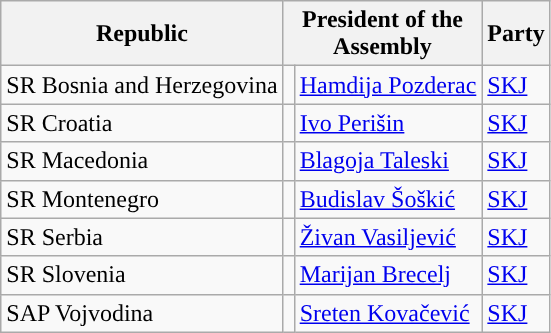<table class="wikitable">
<tr>
<th style="text-align: center;">Republic</th>
<th colspan="2" style="text-align: center;">President of the<br>Assembly</th>
<th style="text-align: center;">Party</th>
</tr>
<tr>
<td>SR Bosnia and Herzegovina</td>
<td style="background:"></td>
<td><a href='#'>Hamdija Pozderac</a></td>
<td><a href='#'>SKJ</a></td>
</tr>
<tr>
<td>SR Croatia</td>
<td style="background:"></td>
<td><a href='#'>Ivo Perišin</a></td>
<td><a href='#'>SKJ</a></td>
</tr>
<tr>
<td>SR Macedonia</td>
<td style="background:"></td>
<td><a href='#'>Blagoja Taleski</a></td>
<td><a href='#'>SKJ</a></td>
</tr>
<tr>
<td>SR Montenegro</td>
<td style="background:"></td>
<td><a href='#'>Budislav Šoškić</a></td>
<td><a href='#'>SKJ</a></td>
</tr>
<tr>
<td>SR Serbia</td>
<td style="background:"></td>
<td><a href='#'>Živan Vasiljević</a></td>
<td><a href='#'>SKJ</a></td>
</tr>
<tr>
<td>SR Slovenia</td>
<td style="background:"></td>
<td><a href='#'>Marijan Brecelj</a></td>
<td><a href='#'>SKJ</a></td>
</tr>
<tr>
<td>SAP Vojvodina</td>
<td style="background:"></td>
<td><a href='#'>Sreten Kovačević</a></td>
<td><a href='#'>SKJ</a></td>
</tr>
</table>
